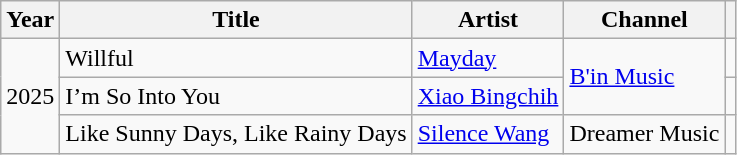<table class="wikitable sortable plainrowheaders">
<tr>
<th scope="col">Year</th>
<th scope="col">Title</th>
<th scope="col">Artist</th>
<th scope="col">Channel</th>
<th scope="col" class="unsortable"></th>
</tr>
<tr>
<td rowspan="3">2025</td>
<td>Willful <br></td>
<td><a href='#'>Mayday</a></td>
<td Rowspan=2><a href='#'>B'in Music</a></td>
<td></td>
</tr>
<tr>
<td>I’m So Into You<br></td>
<td><a href='#'>Xiao Bingchih</a></td>
<td></td>
</tr>
<tr>
<td>Like Sunny Days, Like Rainy Days<br></td>
<td><a href='#'>Silence Wang</a></td>
<td>Dreamer Music</td>
<td></td>
</tr>
</table>
